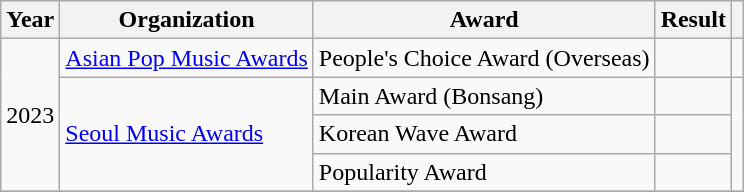<table class="wikitable plainrowheaders">
<tr align=center>
<th scope="col">Year</th>
<th scope="col">Organization</th>
<th scope="col">Award</th>
<th scope="col">Result</th>
<th scope="col"></th>
</tr>
<tr>
<td rowspan="4" align="center">2023</td>
<td><a href='#'>Asian Pop Music Awards</a></td>
<td>People's Choice Award (Overseas)</td>
<td></td>
<td style="text-align:center"></td>
</tr>
<tr>
<td rowspan="3"><a href='#'>Seoul Music Awards</a></td>
<td>Main Award (Bonsang)</td>
<td></td>
<td style="text-align:center" rowspan="3"></td>
</tr>
<tr>
<td>Korean Wave Award</td>
<td></td>
</tr>
<tr>
<td>Popularity Award</td>
<td></td>
</tr>
<tr>
</tr>
</table>
